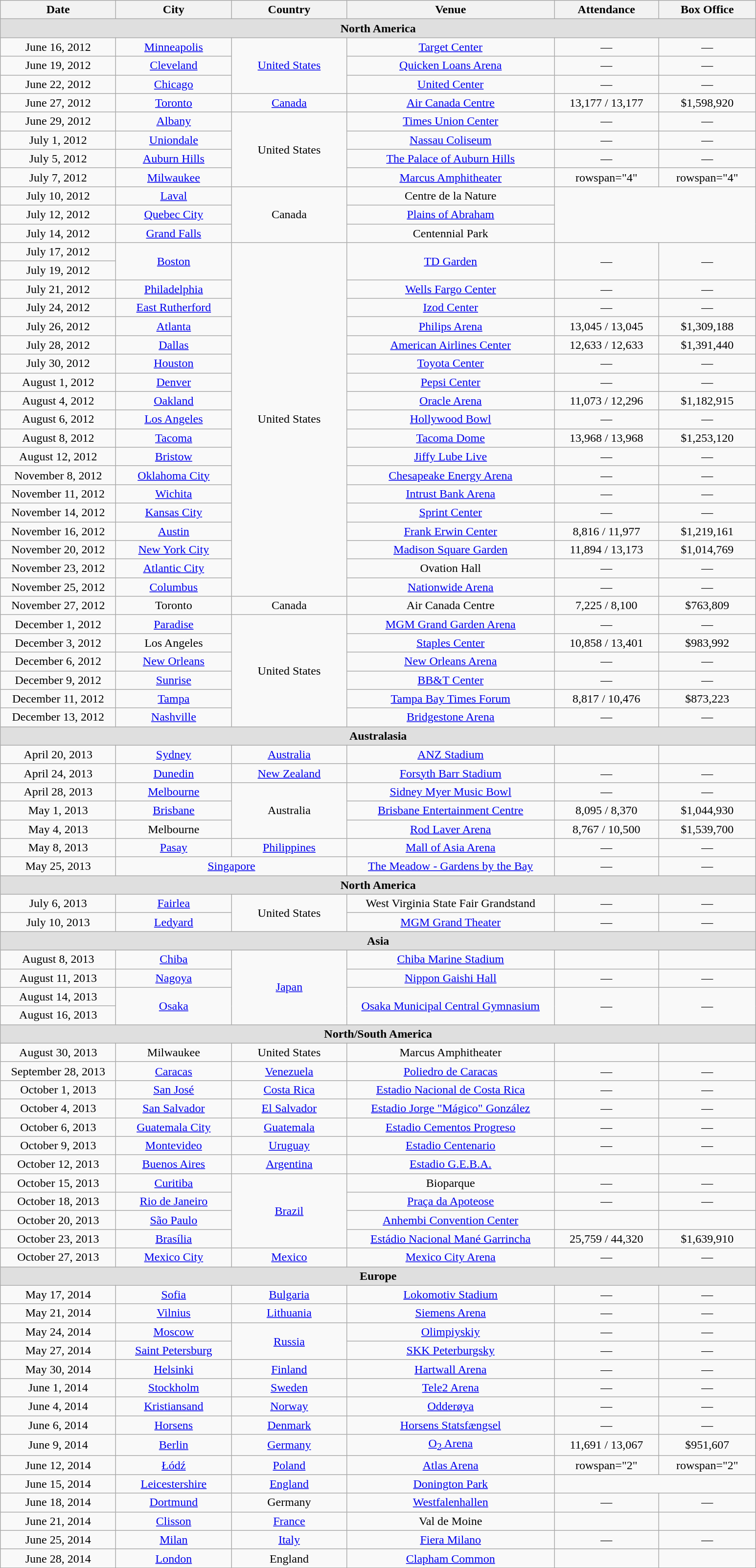<table class="wikitable" style="text-align:center;">
<tr>
<th width="150">Date</th>
<th width="150">City</th>
<th width="150">Country</th>
<th width="275">Venue</th>
<th width="135">Attendance</th>
<th width="125">Box Office</th>
</tr>
<tr>
<th colspan="6" style="background:#DFDFDF;">North America</th>
</tr>
<tr>
<td>June 16, 2012</td>
<td><a href='#'>Minneapolis</a></td>
<td rowspan="3"><a href='#'>United States</a></td>
<td><a href='#'>Target Center</a></td>
<td>—</td>
<td>—</td>
</tr>
<tr>
<td>June 19, 2012</td>
<td><a href='#'>Cleveland</a></td>
<td><a href='#'>Quicken Loans Arena</a></td>
<td>—</td>
<td>—</td>
</tr>
<tr>
<td>June 22, 2012</td>
<td><a href='#'>Chicago</a></td>
<td><a href='#'>United Center</a></td>
<td>—</td>
<td>—</td>
</tr>
<tr>
<td>June 27, 2012</td>
<td><a href='#'>Toronto</a></td>
<td><a href='#'>Canada</a></td>
<td><a href='#'>Air Canada Centre</a></td>
<td>13,177 / 13,177</td>
<td>$1,598,920</td>
</tr>
<tr>
<td>June 29, 2012</td>
<td><a href='#'>Albany</a></td>
<td rowspan="4">United States</td>
<td><a href='#'>Times Union Center</a></td>
<td>—</td>
<td>—</td>
</tr>
<tr>
<td>July 1, 2012</td>
<td><a href='#'>Uniondale</a></td>
<td><a href='#'>Nassau Coliseum</a></td>
<td>—</td>
<td>—</td>
</tr>
<tr>
<td>July 5, 2012</td>
<td><a href='#'>Auburn Hills</a></td>
<td><a href='#'>The Palace of Auburn Hills</a></td>
<td>—</td>
<td>—</td>
</tr>
<tr>
<td>July 7, 2012</td>
<td><a href='#'>Milwaukee</a></td>
<td><a href='#'>Marcus Amphitheater</a></td>
<td>rowspan="4" </td>
<td>rowspan="4" </td>
</tr>
<tr>
<td>July 10, 2012</td>
<td><a href='#'>Laval</a></td>
<td rowspan="3">Canada</td>
<td>Centre de la Nature</td>
</tr>
<tr>
<td>July 12, 2012</td>
<td><a href='#'>Quebec City</a></td>
<td><a href='#'>Plains of Abraham</a></td>
</tr>
<tr>
<td>July 14, 2012</td>
<td><a href='#'>Grand Falls</a></td>
<td>Centennial Park</td>
</tr>
<tr>
<td>July 17, 2012</td>
<td rowspan="2"><a href='#'>Boston</a></td>
<td rowspan="19">United States</td>
<td rowspan="2"><a href='#'>TD Garden</a></td>
<td rowspan="2">—</td>
<td rowspan="2">—</td>
</tr>
<tr>
<td>July 19, 2012</td>
</tr>
<tr>
<td>July 21, 2012</td>
<td><a href='#'>Philadelphia</a></td>
<td><a href='#'>Wells Fargo Center</a></td>
<td>—</td>
<td>—</td>
</tr>
<tr>
<td>July 24, 2012</td>
<td><a href='#'>East Rutherford</a></td>
<td><a href='#'>Izod Center</a></td>
<td>—</td>
<td>—</td>
</tr>
<tr>
<td>July 26, 2012</td>
<td><a href='#'>Atlanta</a></td>
<td><a href='#'>Philips Arena</a></td>
<td>13,045 / 13,045</td>
<td>$1,309,188</td>
</tr>
<tr>
<td>July 28, 2012</td>
<td><a href='#'>Dallas</a></td>
<td><a href='#'>American Airlines Center</a></td>
<td>12,633 / 12,633</td>
<td>$1,391,440</td>
</tr>
<tr>
<td>July 30, 2012</td>
<td><a href='#'>Houston</a></td>
<td><a href='#'>Toyota Center</a></td>
<td>—</td>
<td>—</td>
</tr>
<tr>
<td>August 1, 2012</td>
<td><a href='#'>Denver</a></td>
<td><a href='#'>Pepsi Center</a></td>
<td>—</td>
<td>—</td>
</tr>
<tr>
<td>August 4, 2012</td>
<td><a href='#'>Oakland</a></td>
<td><a href='#'>Oracle Arena</a></td>
<td>11,073 / 12,296</td>
<td>$1,182,915</td>
</tr>
<tr>
<td>August 6, 2012</td>
<td><a href='#'>Los Angeles</a></td>
<td><a href='#'>Hollywood Bowl</a></td>
<td>—</td>
<td>—</td>
</tr>
<tr>
<td>August 8, 2012</td>
<td><a href='#'>Tacoma</a></td>
<td><a href='#'>Tacoma Dome</a></td>
<td>13,968 / 13,968</td>
<td>$1,253,120</td>
</tr>
<tr>
<td>August 12, 2012</td>
<td><a href='#'>Bristow</a></td>
<td><a href='#'>Jiffy Lube Live</a></td>
<td>—</td>
<td>—</td>
</tr>
<tr>
<td>November 8, 2012</td>
<td><a href='#'>Oklahoma City</a></td>
<td><a href='#'>Chesapeake Energy Arena</a></td>
<td>—</td>
<td>—</td>
</tr>
<tr>
<td>November 11, 2012</td>
<td><a href='#'>Wichita</a></td>
<td><a href='#'>Intrust Bank Arena</a></td>
<td>—</td>
<td>—</td>
</tr>
<tr>
<td>November 14, 2012</td>
<td><a href='#'>Kansas City</a></td>
<td><a href='#'>Sprint Center</a></td>
<td>—</td>
<td>—</td>
</tr>
<tr>
<td>November 16, 2012</td>
<td><a href='#'>Austin</a></td>
<td><a href='#'>Frank Erwin Center</a></td>
<td>8,816 / 11,977</td>
<td>$1,219,161</td>
</tr>
<tr>
<td>November 20, 2012</td>
<td><a href='#'>New York City</a></td>
<td><a href='#'>Madison Square Garden</a></td>
<td>11,894 / 13,173</td>
<td>$1,014,769</td>
</tr>
<tr>
<td>November 23, 2012</td>
<td><a href='#'>Atlantic City</a></td>
<td>Ovation Hall</td>
<td>—</td>
<td>—</td>
</tr>
<tr>
<td>November 25, 2012</td>
<td><a href='#'>Columbus</a></td>
<td><a href='#'>Nationwide Arena</a></td>
<td>—</td>
<td>—</td>
</tr>
<tr>
<td>November 27, 2012</td>
<td>Toronto</td>
<td>Canada</td>
<td>Air Canada Centre</td>
<td>7,225 / 8,100</td>
<td>$763,809</td>
</tr>
<tr>
<td>December 1, 2012</td>
<td><a href='#'>Paradise</a></td>
<td rowspan="6">United States</td>
<td><a href='#'>MGM Grand Garden Arena</a></td>
<td>—</td>
<td>—</td>
</tr>
<tr>
<td>December 3, 2012</td>
<td>Los Angeles</td>
<td><a href='#'>Staples Center</a></td>
<td>10,858 / 13,401</td>
<td>$983,992</td>
</tr>
<tr>
<td>December 6, 2012</td>
<td><a href='#'>New Orleans</a></td>
<td><a href='#'>New Orleans Arena</a></td>
<td>—</td>
<td>—</td>
</tr>
<tr>
<td>December 9, 2012</td>
<td><a href='#'>Sunrise</a></td>
<td><a href='#'>BB&T Center</a></td>
<td>—</td>
<td>—</td>
</tr>
<tr>
<td>December 11, 2012</td>
<td><a href='#'>Tampa</a></td>
<td><a href='#'>Tampa Bay Times Forum</a></td>
<td>8,817 / 10,476</td>
<td>$873,223</td>
</tr>
<tr>
<td>December 13, 2012</td>
<td><a href='#'>Nashville</a></td>
<td><a href='#'>Bridgestone Arena</a></td>
<td>—</td>
<td>—</td>
</tr>
<tr>
<th colspan="6" style="background:#DFDFDF;">Australasia</th>
</tr>
<tr>
<td>April 20, 2013</td>
<td><a href='#'>Sydney</a></td>
<td><a href='#'>Australia</a></td>
<td><a href='#'>ANZ Stadium</a></td>
<td></td>
<td></td>
</tr>
<tr>
<td>April 24, 2013</td>
<td><a href='#'>Dunedin</a></td>
<td><a href='#'>New Zealand</a></td>
<td><a href='#'>Forsyth Barr Stadium</a></td>
<td>—</td>
<td>—</td>
</tr>
<tr>
<td>April 28, 2013</td>
<td><a href='#'>Melbourne</a></td>
<td rowspan="3">Australia</td>
<td><a href='#'>Sidney Myer Music Bowl</a></td>
<td>—</td>
<td>—</td>
</tr>
<tr>
<td>May 1, 2013</td>
<td><a href='#'>Brisbane</a></td>
<td><a href='#'>Brisbane Entertainment Centre</a></td>
<td>8,095 / 8,370</td>
<td>$1,044,930</td>
</tr>
<tr>
<td>May 4, 2013</td>
<td>Melbourne</td>
<td><a href='#'>Rod Laver Arena</a></td>
<td>8,767 / 10,500</td>
<td>$1,539,700</td>
</tr>
<tr>
<td>May 8, 2013</td>
<td><a href='#'>Pasay</a></td>
<td><a href='#'>Philippines</a></td>
<td><a href='#'>Mall of Asia Arena</a></td>
<td>—</td>
<td>—</td>
</tr>
<tr>
<td>May 25, 2013</td>
<td colspan="2"><a href='#'>Singapore</a></td>
<td><a href='#'>The Meadow - Gardens by the Bay</a></td>
<td>—</td>
<td>—</td>
</tr>
<tr>
<th colspan="6" style="background:#DFDFDF;">North America</th>
</tr>
<tr>
<td>July 6, 2013</td>
<td><a href='#'>Fairlea</a></td>
<td rowspan="2">United States</td>
<td>West Virginia State Fair Grandstand</td>
<td>—</td>
<td>—</td>
</tr>
<tr>
<td>July 10, 2013</td>
<td><a href='#'>Ledyard</a></td>
<td><a href='#'>MGM Grand Theater</a></td>
<td>—</td>
<td>—</td>
</tr>
<tr>
<th colspan="6" style="background:#DFDFDF;">Asia</th>
</tr>
<tr>
<td>August 8, 2013</td>
<td><a href='#'>Chiba</a></td>
<td rowspan="4"><a href='#'>Japan</a></td>
<td><a href='#'>Chiba Marine Stadium</a></td>
<td></td>
<td></td>
</tr>
<tr>
<td>August 11, 2013</td>
<td><a href='#'>Nagoya</a></td>
<td><a href='#'>Nippon Gaishi Hall</a></td>
<td>—</td>
<td>—</td>
</tr>
<tr>
<td>August 14, 2013</td>
<td rowspan="2"><a href='#'>Osaka</a></td>
<td rowspan="2"><a href='#'>Osaka Municipal Central Gymnasium</a></td>
<td rowspan="2">—</td>
<td rowspan="2">—</td>
</tr>
<tr>
<td>August 16, 2013</td>
</tr>
<tr>
<th colspan="6" style="background:#DFDFDF;">North/South America</th>
</tr>
<tr>
<td>August 30, 2013</td>
<td>Milwaukee</td>
<td>United States</td>
<td>Marcus Amphitheater</td>
<td></td>
<td></td>
</tr>
<tr>
<td>September 28, 2013</td>
<td><a href='#'>Caracas</a></td>
<td><a href='#'>Venezuela</a></td>
<td><a href='#'>Poliedro de Caracas</a></td>
<td>—</td>
<td>—</td>
</tr>
<tr>
<td>October 1, 2013</td>
<td><a href='#'>San José</a></td>
<td><a href='#'>Costa Rica</a></td>
<td><a href='#'>Estadio Nacional de Costa Rica</a></td>
<td>—</td>
<td>—</td>
</tr>
<tr>
<td>October 4, 2013</td>
<td><a href='#'>San Salvador</a></td>
<td><a href='#'>El Salvador</a></td>
<td><a href='#'>Estadio Jorge "Mágico" González</a></td>
<td>—</td>
<td>—</td>
</tr>
<tr>
<td>October 6, 2013</td>
<td><a href='#'>Guatemala City</a></td>
<td><a href='#'>Guatemala</a></td>
<td><a href='#'>Estadio Cementos Progreso</a></td>
<td>—</td>
<td>—</td>
</tr>
<tr>
<td>October 9, 2013</td>
<td><a href='#'>Montevideo</a></td>
<td><a href='#'>Uruguay</a></td>
<td><a href='#'>Estadio Centenario</a></td>
<td>—</td>
<td>—</td>
</tr>
<tr>
<td>October 12, 2013</td>
<td><a href='#'>Buenos Aires</a></td>
<td><a href='#'>Argentina</a></td>
<td><a href='#'>Estadio G.E.B.A.</a></td>
<td></td>
<td></td>
</tr>
<tr>
<td>October 15, 2013</td>
<td><a href='#'>Curitiba</a></td>
<td rowspan="4"><a href='#'>Brazil</a></td>
<td>Bioparque</td>
<td>—</td>
<td>—</td>
</tr>
<tr>
<td>October 18, 2013</td>
<td><a href='#'>Rio de Janeiro</a></td>
<td><a href='#'>Praça da Apoteose</a></td>
<td>—</td>
<td>—</td>
</tr>
<tr>
<td>October 20, 2013</td>
<td><a href='#'>São Paulo</a></td>
<td><a href='#'>Anhembi Convention Center</a></td>
<td></td>
<td></td>
</tr>
<tr>
<td>October 23, 2013</td>
<td><a href='#'>Brasília</a></td>
<td><a href='#'>Estádio Nacional Mané Garrincha</a></td>
<td>25,759 / 44,320</td>
<td>$1,639,910</td>
</tr>
<tr>
<td>October 27, 2013</td>
<td><a href='#'>Mexico City</a></td>
<td><a href='#'>Mexico</a></td>
<td><a href='#'>Mexico City Arena</a></td>
<td>—</td>
<td>—</td>
</tr>
<tr>
<th colspan="6" style="background:#DFDFDF;">Europe</th>
</tr>
<tr>
<td>May 17, 2014</td>
<td><a href='#'>Sofia</a></td>
<td><a href='#'>Bulgaria</a></td>
<td><a href='#'>Lokomotiv Stadium</a></td>
<td>—</td>
<td>—</td>
</tr>
<tr>
<td>May 21, 2014</td>
<td><a href='#'>Vilnius</a></td>
<td><a href='#'>Lithuania</a></td>
<td><a href='#'>Siemens Arena</a></td>
<td>—</td>
<td>—</td>
</tr>
<tr>
<td>May 24, 2014</td>
<td><a href='#'>Moscow</a></td>
<td rowspan="2"><a href='#'>Russia</a></td>
<td><a href='#'>Olimpiyskiy</a></td>
<td>—</td>
<td>—</td>
</tr>
<tr>
<td>May 27, 2014</td>
<td><a href='#'>Saint Petersburg</a></td>
<td><a href='#'>SKK Peterburgsky</a></td>
<td>—</td>
<td>—</td>
</tr>
<tr>
<td>May 30, 2014</td>
<td><a href='#'>Helsinki</a></td>
<td><a href='#'>Finland</a></td>
<td><a href='#'>Hartwall Arena</a></td>
<td>—</td>
<td>—</td>
</tr>
<tr>
<td>June 1, 2014</td>
<td><a href='#'>Stockholm</a></td>
<td><a href='#'>Sweden</a></td>
<td><a href='#'>Tele2 Arena</a></td>
<td>—</td>
<td>—</td>
</tr>
<tr>
<td>June 4, 2014</td>
<td><a href='#'>Kristiansand</a></td>
<td><a href='#'>Norway</a></td>
<td><a href='#'>Odderøya</a></td>
<td>—</td>
<td>—</td>
</tr>
<tr>
<td>June 6, 2014</td>
<td><a href='#'>Horsens</a></td>
<td><a href='#'>Denmark</a></td>
<td><a href='#'>Horsens Statsfængsel</a></td>
<td>—</td>
<td>—</td>
</tr>
<tr>
<td>June 9, 2014</td>
<td><a href='#'>Berlin</a></td>
<td><a href='#'>Germany</a></td>
<td><a href='#'>O<sub>2</sub> Arena</a></td>
<td>11,691 / 13,067</td>
<td>$951,607</td>
</tr>
<tr>
<td>June 12, 2014</td>
<td><a href='#'>Łódź</a></td>
<td><a href='#'>Poland</a></td>
<td><a href='#'>Atlas Arena</a></td>
<td>rowspan="2" </td>
<td>rowspan="2" </td>
</tr>
<tr>
<td>June 15, 2014</td>
<td><a href='#'>Leicestershire</a></td>
<td><a href='#'>England</a></td>
<td><a href='#'>Donington Park</a></td>
</tr>
<tr>
<td>June 18, 2014</td>
<td><a href='#'>Dortmund</a></td>
<td>Germany</td>
<td><a href='#'>Westfalenhallen</a></td>
<td>—</td>
<td>—</td>
</tr>
<tr>
<td>June 21, 2014</td>
<td><a href='#'>Clisson</a></td>
<td><a href='#'>France</a></td>
<td>Val de Moine</td>
<td></td>
<td></td>
</tr>
<tr>
<td>June 25, 2014</td>
<td><a href='#'>Milan</a></td>
<td><a href='#'>Italy</a></td>
<td><a href='#'>Fiera Milano</a></td>
<td>—</td>
<td>—</td>
</tr>
<tr>
<td>June 28, 2014</td>
<td><a href='#'>London</a></td>
<td>England</td>
<td><a href='#'>Clapham Common</a></td>
<td></td>
<td></td>
</tr>
<tr>
</tr>
</table>
